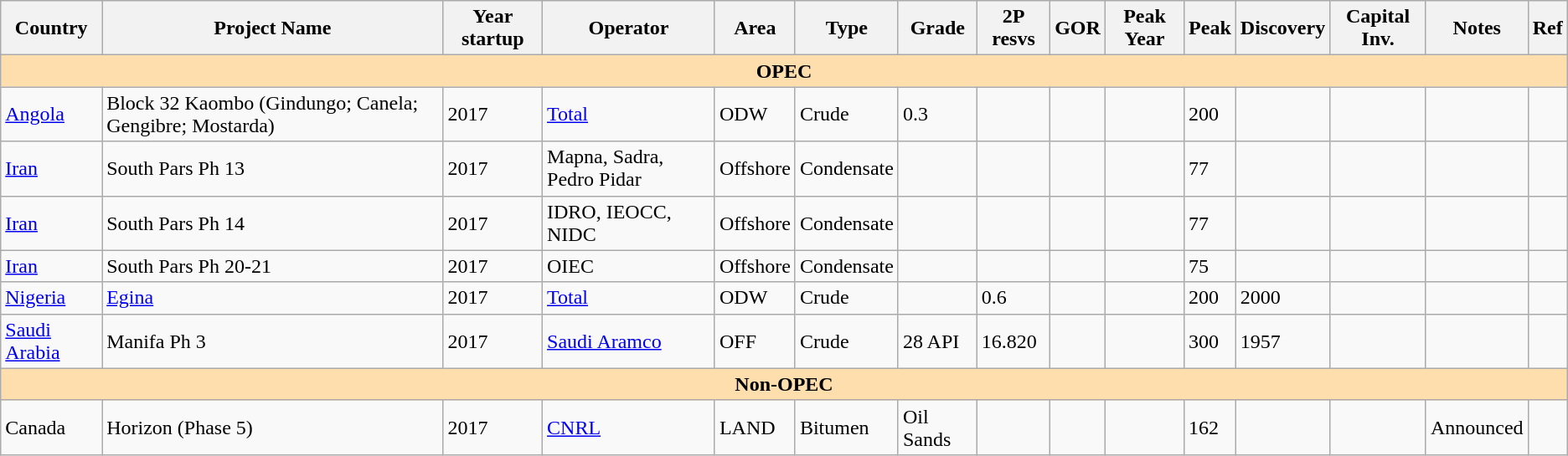<table class="wikitable">
<tr>
<th>Country</th>
<th>Project Name</th>
<th>Year startup</th>
<th>Operator</th>
<th>Area</th>
<th>Type</th>
<th>Grade</th>
<th>2P resvs</th>
<th>GOR</th>
<th>Peak Year</th>
<th>Peak</th>
<th>Discovery</th>
<th>Capital Inv.</th>
<th>Notes</th>
<th>Ref</th>
</tr>
<tr --->
<td align="center" colspan="15" style="background:#ffdead;border-top:1px; border-right:1px; border-bottom:2px; border-left:1px;"><strong>OPEC</strong></td>
</tr>
<tr --->
<td><a href='#'>Angola</a></td>
<td>Block 32 Kaombo (Gindungo; Canela; Gengibre; Mostarda)</td>
<td>2017</td>
<td><a href='#'>Total</a></td>
<td>ODW</td>
<td>Crude</td>
<td>0.3</td>
<td></td>
<td></td>
<td></td>
<td>200</td>
<td></td>
<td></td>
<td></td>
<td></td>
</tr>
<tr --->
<td><a href='#'>Iran</a></td>
<td>South Pars Ph 13</td>
<td>2017</td>
<td>Mapna, Sadra, Pedro Pidar</td>
<td>Offshore</td>
<td>Condensate</td>
<td></td>
<td></td>
<td></td>
<td></td>
<td>77</td>
<td></td>
<td></td>
<td></td>
<td></td>
</tr>
<tr --->
<td><a href='#'>Iran</a></td>
<td>South Pars Ph 14</td>
<td>2017</td>
<td>IDRO, IEOCC, NIDC</td>
<td>Offshore</td>
<td>Condensate</td>
<td></td>
<td></td>
<td></td>
<td></td>
<td>77</td>
<td></td>
<td></td>
<td></td>
<td></td>
</tr>
<tr --->
<td><a href='#'>Iran</a></td>
<td>South Pars Ph 20-21</td>
<td>2017</td>
<td>OIEC</td>
<td>Offshore</td>
<td>Condensate</td>
<td></td>
<td></td>
<td></td>
<td></td>
<td>75</td>
<td></td>
<td></td>
<td></td>
<td></td>
</tr>
<tr --->
<td><a href='#'>Nigeria</a></td>
<td><a href='#'>Egina</a></td>
<td>2017</td>
<td><a href='#'>Total</a></td>
<td>ODW</td>
<td>Crude</td>
<td></td>
<td>0.6</td>
<td></td>
<td></td>
<td>200</td>
<td>2000</td>
<td></td>
<td></td>
<td></td>
</tr>
<tr --->
<td><a href='#'>Saudi Arabia</a></td>
<td>Manifa Ph 3</td>
<td>2017</td>
<td><a href='#'>Saudi Aramco</a></td>
<td>OFF</td>
<td>Crude</td>
<td>28 API</td>
<td>16.820</td>
<td></td>
<td></td>
<td>300</td>
<td>1957</td>
<td></td>
<td></td>
<td></td>
</tr>
<tr --->
<td align="center" colspan="15" style="background:#ffdead;border-top:1px; border-right:1px; border-bottom:2px; border-left:1px;"><strong>Non-OPEC</strong></td>
</tr>
<tr --->
<td>Canada</td>
<td>Horizon (Phase 5)</td>
<td>2017</td>
<td><a href='#'>CNRL</a></td>
<td>LAND</td>
<td>Bitumen</td>
<td>Oil Sands</td>
<td></td>
<td></td>
<td></td>
<td>162</td>
<td></td>
<td></td>
<td>Announced</td>
<td></td>
</tr>
</table>
